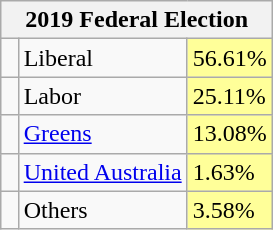<table class="wikitable" style="float:right; margin-left:0.5em">
<tr>
<th colspan = 3>2019 Federal Election</th>
</tr>
<tr>
<td> </td>
<td>Liberal</td>
<td bgcolor="FFFF99">56.61%</td>
</tr>
<tr>
<td> </td>
<td>Labor</td>
<td bgcolor="FFFF99">25.11%</td>
</tr>
<tr>
<td> </td>
<td><a href='#'>Greens</a></td>
<td bgcolor="FFFF99">13.08%</td>
</tr>
<tr>
<td> </td>
<td><a href='#'>United Australia</a></td>
<td bgcolor="FFFF99">1.63%</td>
</tr>
<tr>
<td> </td>
<td>Others</td>
<td bgcolor="FFFF99">3.58%</td>
</tr>
</table>
